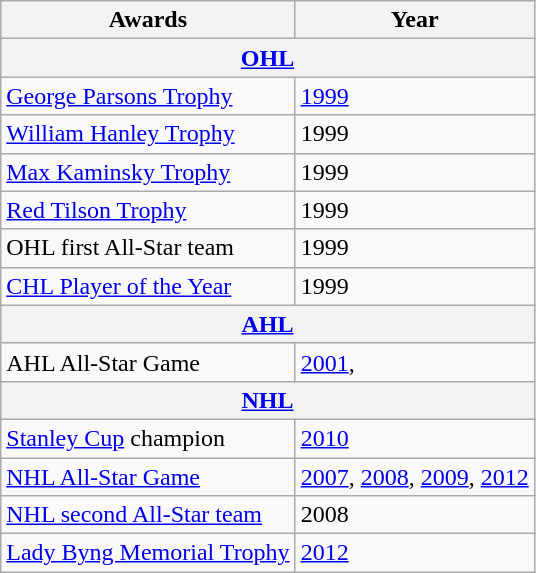<table class="wikitable">
<tr>
<th>Awards</th>
<th>Year</th>
</tr>
<tr>
<th colspan="3"><a href='#'>OHL</a></th>
</tr>
<tr>
<td><a href='#'>George Parsons Trophy</a></td>
<td><a href='#'>1999</a></td>
</tr>
<tr>
<td><a href='#'>William Hanley Trophy</a></td>
<td>1999</td>
</tr>
<tr>
<td><a href='#'>Max Kaminsky Trophy</a></td>
<td>1999</td>
</tr>
<tr>
<td><a href='#'>Red Tilson Trophy</a></td>
<td>1999</td>
</tr>
<tr>
<td>OHL first All-Star team</td>
<td>1999</td>
</tr>
<tr>
<td><a href='#'>CHL Player of the Year</a></td>
<td>1999</td>
</tr>
<tr>
<th colspan="3"><a href='#'>AHL</a></th>
</tr>
<tr>
<td>AHL All-Star Game</td>
<td><a href='#'>2001</a>,</td>
</tr>
<tr>
<th colspan="3"><a href='#'>NHL</a></th>
</tr>
<tr>
<td><a href='#'>Stanley Cup</a> champion</td>
<td><a href='#'>2010</a></td>
</tr>
<tr>
<td><a href='#'>NHL All-Star Game</a></td>
<td><a href='#'>2007</a>, <a href='#'>2008</a>, <a href='#'>2009</a>, <a href='#'>2012</a></td>
</tr>
<tr>
<td><a href='#'>NHL second All-Star team</a></td>
<td>2008</td>
</tr>
<tr>
<td><a href='#'>Lady Byng Memorial Trophy</a></td>
<td><a href='#'>2012</a></td>
</tr>
</table>
